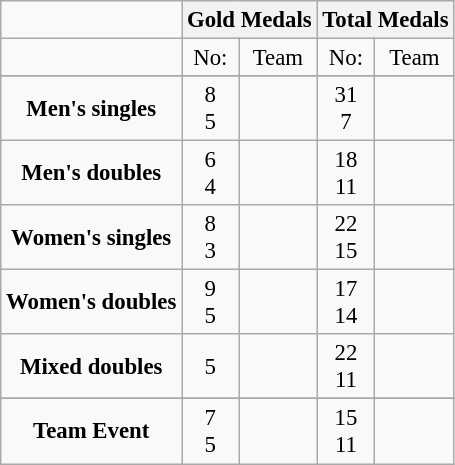<table class="wikitable" style="text-align: center; font-size:95%;">
<tr>
<td></td>
<th colspan=2>Gold Medals</th>
<th colspan=2>Total Medals</th>
</tr>
<tr>
<td></td>
<td>No:</td>
<td>Team</td>
<td>No:</td>
<td>Team</td>
</tr>
<tr>
</tr>
<tr>
<td><strong>Men's singles</strong></td>
<td>8 <br> 5</td>
<td align="left"> <br> </td>
<td>31 <br> 7</td>
<td align="left"> <br> </td>
</tr>
<tr>
<td><strong>Men's doubles</strong></td>
<td>6 <br> 4</td>
<td align="left"> <br> </td>
<td>18 <br> 11</td>
<td align="left"> <br> </td>
</tr>
<tr>
<td><strong>Women's singles</strong></td>
<td>8 <br> 3</td>
<td align="left"> <br>  </td>
<td>22 <br> 15</td>
<td align="left"> <br> </td>
</tr>
<tr>
<td><strong>Women's doubles</strong></td>
<td>9 <br> 5</td>
<td align="left"> <br> </td>
<td>17 <br> 14</td>
<td align="left"> <br> </td>
</tr>
<tr>
<td><strong>Mixed doubles</strong></td>
<td>5</td>
<td align="left"> </td>
<td>22 <br> 11</td>
<td align="left"> <br> </td>
</tr>
<tr>
</tr>
<tr>
<td><strong>Team Event</strong></td>
<td>7 <br> 5</td>
<td align="left"> <br> </td>
<td>15 <br> 11</td>
<td align="left"> <br> </td>
</tr>
</table>
